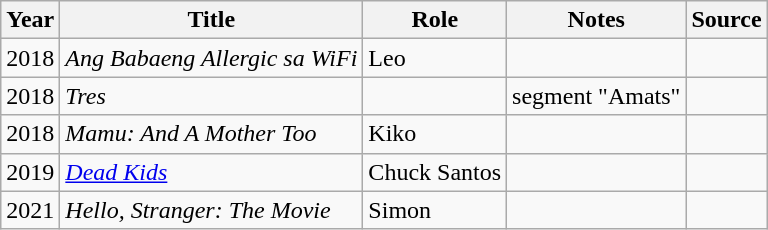<table class="wikitable sortable" >
<tr>
<th>Year</th>
<th>Title</th>
<th>Role</th>
<th class="unsortable">Notes</th>
<th class="unsortable">Source</th>
</tr>
<tr>
<td>2018</td>
<td><em>Ang Babaeng Allergic sa WiFi</em></td>
<td>Leo</td>
<td></td>
<td></td>
</tr>
<tr>
<td>2018</td>
<td><em>Tres</em></td>
<td></td>
<td>segment "Amats"</td>
<td></td>
</tr>
<tr>
<td>2018</td>
<td><em>Mamu: And A Mother Too</em></td>
<td>Kiko</td>
<td></td>
<td></td>
</tr>
<tr>
<td>2019</td>
<td><em><a href='#'>Dead Kids</a></em></td>
<td>Chuck Santos</td>
<td></td>
<td></td>
</tr>
<tr>
<td>2021</td>
<td><em>Hello, Stranger: The Movie</em></td>
<td>Simon</td>
<td></td>
<td></td>
</tr>
</table>
